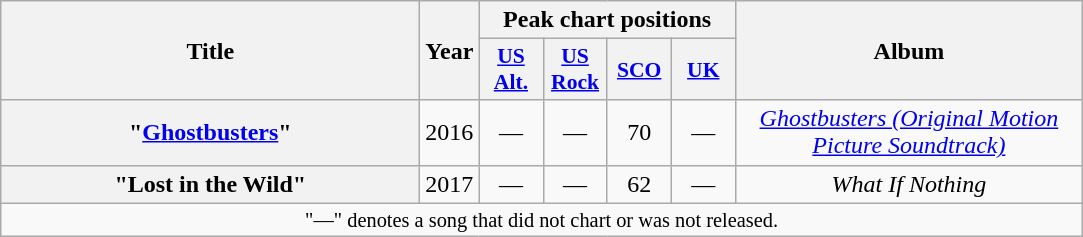<table class="wikitable plainrowheaders" style="text-align:center;">
<tr>
<th scope="col" rowspan="2" style="width:17em;">Title</th>
<th scope="col" rowspan="2" style="width:1em;">Year</th>
<th scope="col" colspan="4">Peak chart positions</th>
<th scope="col" rowspan="2" style="width:14em;">Album</th>
</tr>
<tr>
<th scope="col" style="width:2.5em;font-size:90%;"><a href='#'>US<br>Alt.</a><br></th>
<th scope="col" style="width:2.5em;font-size:90%;"><a href='#'>US<br>Rock</a><br></th>
<th scope="col" style="width:2.5em;font-size:90%;"><a href='#'>SCO</a><br></th>
<th scope="col" style="width:2.5em;font-size:90%;"><a href='#'>UK</a><br></th>
</tr>
<tr>
<th scope="row">"<a href='#'>Ghostbusters</a>"</th>
<td>2016</td>
<td>—</td>
<td>—</td>
<td>70</td>
<td>—</td>
<td><em><a href='#'>Ghostbusters (Original Motion Picture Soundtrack)</a></em></td>
</tr>
<tr>
<th scope="row">"Lost in the Wild"</th>
<td>2017</td>
<td>—</td>
<td>—</td>
<td>62</td>
<td>—</td>
<td><em>What If Nothing</em></td>
</tr>
<tr>
<td colspan="20" style="font-size:85%;">"—" denotes a song that did not chart or was not released.</td>
</tr>
</table>
